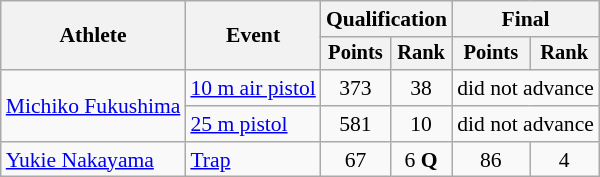<table class="wikitable" style="font-size:90%;">
<tr>
<th rowspan="2">Athlete</th>
<th rowspan="2">Event</th>
<th colspan=2>Qualification</th>
<th colspan=2>Final</th>
</tr>
<tr style="font-size:95%">
<th>Points</th>
<th>Rank</th>
<th>Points</th>
<th>Rank</th>
</tr>
<tr align=center>
<td align=left rowspan=2><a href='#'>Michiko Fukushima</a></td>
<td align=left><a href='#'>10 m air pistol</a></td>
<td>373</td>
<td>38</td>
<td colspan=2>did not advance</td>
</tr>
<tr align=center>
<td align=left><a href='#'>25 m pistol</a></td>
<td>581</td>
<td>10</td>
<td colspan=2>did not advance</td>
</tr>
<tr align=center>
<td align=left><a href='#'>Yukie Nakayama</a></td>
<td align=left><a href='#'>Trap</a></td>
<td>67</td>
<td>6 <strong>Q</strong></td>
<td>86</td>
<td>4</td>
</tr>
</table>
